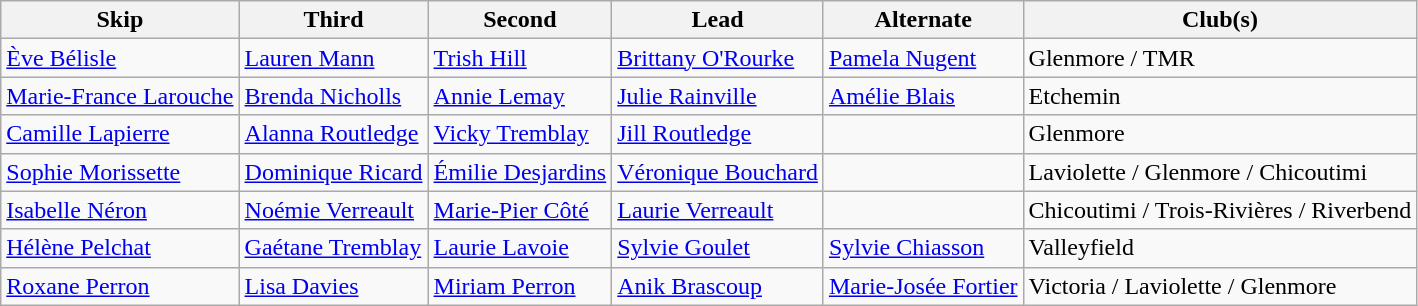<table class="wikitable">
<tr>
<th>Skip</th>
<th>Third</th>
<th>Second</th>
<th>Lead</th>
<th>Alternate</th>
<th>Club(s)</th>
</tr>
<tr>
<td><a href='#'>Ève Bélisle</a></td>
<td><a href='#'>Lauren Mann</a></td>
<td><a href='#'>Trish Hill</a></td>
<td><a href='#'>Brittany O'Rourke</a></td>
<td><a href='#'>Pamela Nugent</a></td>
<td>Glenmore / TMR</td>
</tr>
<tr>
<td><a href='#'>Marie-France Larouche</a></td>
<td><a href='#'>Brenda Nicholls</a></td>
<td><a href='#'>Annie Lemay</a></td>
<td><a href='#'>Julie Rainville</a></td>
<td><a href='#'>Amélie Blais</a></td>
<td>Etchemin</td>
</tr>
<tr>
<td><a href='#'>Camille Lapierre</a></td>
<td><a href='#'>Alanna Routledge</a></td>
<td><a href='#'>Vicky Tremblay</a></td>
<td><a href='#'>Jill Routledge</a></td>
<td></td>
<td>Glenmore</td>
</tr>
<tr>
<td><a href='#'>Sophie Morissette</a></td>
<td><a href='#'>Dominique Ricard</a></td>
<td><a href='#'>Émilie Desjardins</a></td>
<td><a href='#'>Véronique Bouchard</a></td>
<td></td>
<td>Laviolette / Glenmore / Chicoutimi</td>
</tr>
<tr>
<td><a href='#'>Isabelle Néron</a></td>
<td><a href='#'>Noémie Verreault</a></td>
<td><a href='#'>Marie-Pier Côté</a></td>
<td><a href='#'>Laurie Verreault</a></td>
<td></td>
<td>Chicoutimi / Trois-Rivières / Riverbend</td>
</tr>
<tr>
<td><a href='#'>Hélène Pelchat</a></td>
<td><a href='#'>Gaétane Tremblay</a></td>
<td><a href='#'>Laurie Lavoie</a></td>
<td><a href='#'>Sylvie Goulet</a></td>
<td><a href='#'>Sylvie Chiasson</a></td>
<td>Valleyfield</td>
</tr>
<tr>
<td><a href='#'>Roxane Perron</a></td>
<td><a href='#'>Lisa Davies</a></td>
<td><a href='#'>Miriam Perron</a></td>
<td><a href='#'>Anik Brascoup</a></td>
<td><a href='#'>Marie-Josée Fortier</a></td>
<td>Victoria / Laviolette / Glenmore</td>
</tr>
</table>
